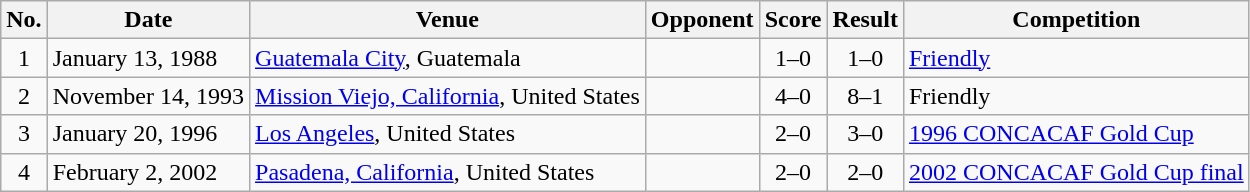<table class="wikitable sortable">
<tr>
<th scope="col">No.</th>
<th scope="col">Date</th>
<th scope="col">Venue</th>
<th scope="col">Opponent</th>
<th scope="col">Score</th>
<th scope="col">Result</th>
<th scope="col">Competition</th>
</tr>
<tr>
<td align="center">1</td>
<td>January 13, 1988</td>
<td><a href='#'>Guatemala City</a>, Guatemala</td>
<td></td>
<td align="center">1–0</td>
<td align="center">1–0</td>
<td><a href='#'>Friendly</a></td>
</tr>
<tr>
<td align="center">2</td>
<td>November 14, 1993</td>
<td><a href='#'>Mission Viejo, California</a>, United States</td>
<td></td>
<td align="center">4–0</td>
<td align="center">8–1</td>
<td>Friendly</td>
</tr>
<tr>
<td align="center">3</td>
<td>January 20, 1996</td>
<td><a href='#'>Los Angeles</a>, United States</td>
<td></td>
<td align="center">2–0</td>
<td align="center">3–0</td>
<td><a href='#'>1996 CONCACAF Gold Cup</a></td>
</tr>
<tr>
<td align="center">4</td>
<td>February 2, 2002</td>
<td><a href='#'>Pasadena, California</a>, United States</td>
<td></td>
<td align="center">2–0</td>
<td align="center">2–0</td>
<td><a href='#'>2002 CONCACAF Gold Cup final</a></td>
</tr>
</table>
